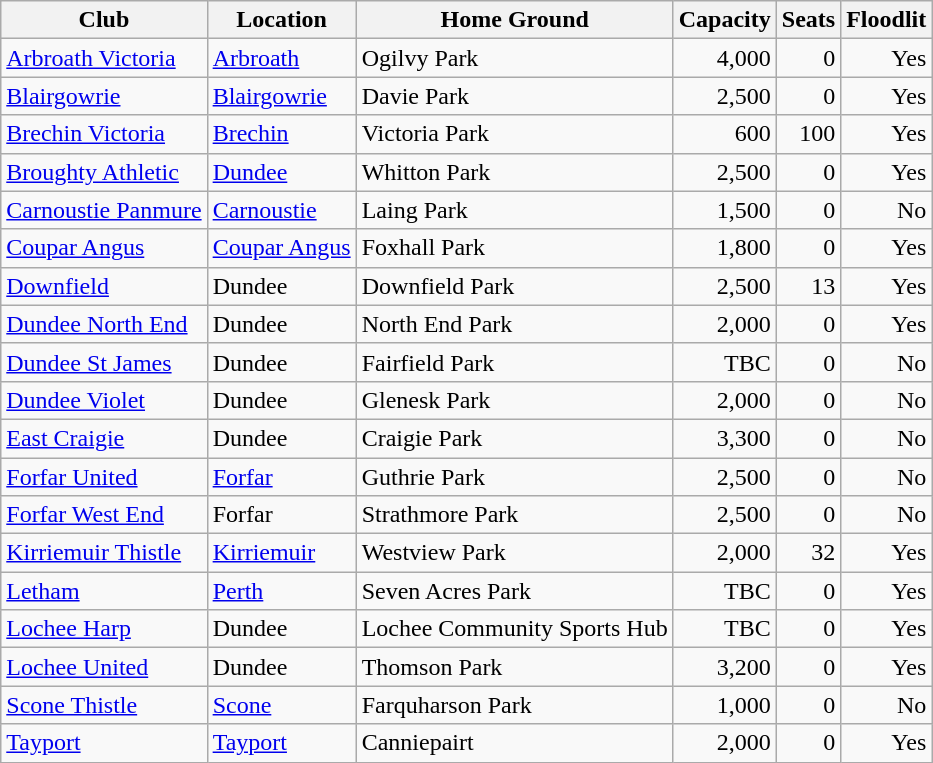<table class="wikitable sortable">
<tr>
<th>Club</th>
<th>Location</th>
<th>Home Ground</th>
<th data-sort-type="number">Capacity</th>
<th data-sort-type="number">Seats</th>
<th>Floodlit</th>
</tr>
<tr>
<td><a href='#'>Arbroath Victoria</a></td>
<td><a href='#'>Arbroath</a></td>
<td>Ogilvy Park</td>
<td align=right>4,000</td>
<td align=right>0</td>
<td align=right>Yes</td>
</tr>
<tr>
<td><a href='#'>Blairgowrie</a></td>
<td><a href='#'>Blairgowrie</a></td>
<td>Davie Park</td>
<td align=right>2,500</td>
<td align=right>0</td>
<td align=right>Yes</td>
</tr>
<tr>
<td><a href='#'>Brechin Victoria</a></td>
<td><a href='#'>Brechin</a></td>
<td>Victoria Park</td>
<td align=right>600</td>
<td align=right>100</td>
<td align=right>Yes</td>
</tr>
<tr>
<td><a href='#'>Broughty Athletic</a></td>
<td><a href='#'>Dundee</a></td>
<td>Whitton Park</td>
<td align=right>2,500</td>
<td align=right>0</td>
<td align=right>Yes</td>
</tr>
<tr>
<td><a href='#'>Carnoustie Panmure</a></td>
<td><a href='#'>Carnoustie</a></td>
<td>Laing Park</td>
<td align=right>1,500</td>
<td align=right>0</td>
<td align=right>No</td>
</tr>
<tr>
<td><a href='#'>Coupar Angus</a></td>
<td><a href='#'>Coupar Angus</a></td>
<td>Foxhall Park</td>
<td align=right>1,800</td>
<td align=right>0</td>
<td align=right>Yes</td>
</tr>
<tr>
<td><a href='#'>Downfield</a></td>
<td>Dundee</td>
<td>Downfield Park</td>
<td align=right>2,500</td>
<td align=right>13</td>
<td align=right>Yes</td>
</tr>
<tr>
<td><a href='#'>Dundee North End</a></td>
<td>Dundee</td>
<td>North End Park</td>
<td align=right>2,000</td>
<td align=right>0</td>
<td align=right>Yes</td>
</tr>
<tr>
<td><a href='#'>Dundee St James</a></td>
<td>Dundee</td>
<td>Fairfield Park</td>
<td align=right>TBC</td>
<td align=right>0</td>
<td align=right>No</td>
</tr>
<tr>
<td><a href='#'>Dundee Violet</a></td>
<td>Dundee</td>
<td>Glenesk Park</td>
<td align=right>2,000</td>
<td align=right>0</td>
<td align=right>No</td>
</tr>
<tr>
<td><a href='#'>East Craigie</a></td>
<td>Dundee</td>
<td>Craigie Park</td>
<td align=right>3,300</td>
<td align=right>0</td>
<td align=right>No</td>
</tr>
<tr>
<td><a href='#'>Forfar United</a></td>
<td><a href='#'>Forfar</a></td>
<td>Guthrie Park</td>
<td align=right>2,500</td>
<td align=right>0</td>
<td align=right>No</td>
</tr>
<tr>
<td><a href='#'>Forfar West End</a></td>
<td>Forfar</td>
<td>Strathmore Park</td>
<td align=right>2,500</td>
<td align=right>0</td>
<td align=right>No</td>
</tr>
<tr>
<td><a href='#'>Kirriemuir Thistle</a></td>
<td><a href='#'>Kirriemuir</a></td>
<td>Westview Park</td>
<td align=right>2,000</td>
<td align=right>32</td>
<td align=right>Yes</td>
</tr>
<tr>
<td><a href='#'>Letham</a></td>
<td><a href='#'>Perth</a></td>
<td>Seven Acres Park</td>
<td align=right>TBC</td>
<td align=right>0</td>
<td align=right>Yes</td>
</tr>
<tr>
<td><a href='#'>Lochee Harp</a></td>
<td>Dundee</td>
<td>Lochee Community Sports Hub</td>
<td align=right>TBC</td>
<td align=right>0</td>
<td align=right>Yes</td>
</tr>
<tr>
<td><a href='#'>Lochee United</a></td>
<td>Dundee</td>
<td>Thomson Park</td>
<td align=right>3,200</td>
<td align=right>0</td>
<td align=right>Yes</td>
</tr>
<tr>
<td><a href='#'>Scone Thistle</a></td>
<td><a href='#'>Scone</a></td>
<td>Farquharson Park</td>
<td align=right>1,000</td>
<td align=right>0</td>
<td align=right>No</td>
</tr>
<tr>
<td><a href='#'>Tayport</a></td>
<td><a href='#'>Tayport</a></td>
<td>Canniepairt</td>
<td align=right>2,000</td>
<td align=right>0</td>
<td align=right>Yes</td>
</tr>
</table>
